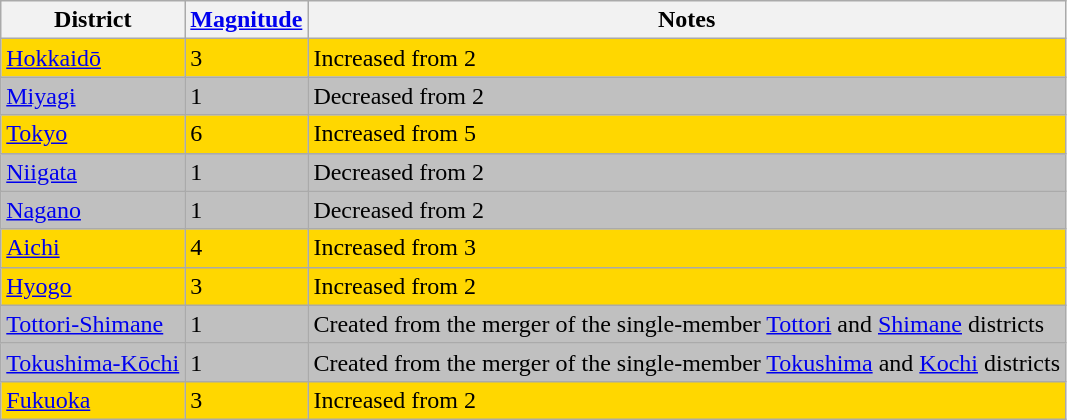<table class="wikitable">
<tr>
<th>District</th>
<th><a href='#'>Magnitude</a></th>
<th>Notes</th>
</tr>
<tr bgcolor=gold>
<td><a href='#'>Hokkaidō</a></td>
<td>3</td>
<td>Increased from 2</td>
</tr>
<tr bgcolor=silver>
<td><a href='#'>Miyagi</a></td>
<td>1</td>
<td>Decreased from 2</td>
</tr>
<tr bgcolor=gold>
<td><a href='#'>Tokyo</a></td>
<td>6</td>
<td>Increased from 5</td>
</tr>
<tr bgcolor=silver>
<td><a href='#'>Niigata</a></td>
<td>1</td>
<td>Decreased from 2</td>
</tr>
<tr bgcolor=silver>
<td><a href='#'>Nagano</a></td>
<td>1</td>
<td>Decreased from 2</td>
</tr>
<tr bgcolor=gold>
<td><a href='#'>Aichi</a></td>
<td>4</td>
<td>Increased from 3</td>
</tr>
<tr bgcolor=gold>
<td><a href='#'>Hyogo</a></td>
<td>3</td>
<td>Increased from 2</td>
</tr>
<tr bgcolor=silver>
<td><a href='#'>Tottori-Shimane</a></td>
<td>1</td>
<td>Created from the merger of the single-member <a href='#'>Tottori</a> and <a href='#'>Shimane</a> districts</td>
</tr>
<tr bgcolor=silver>
<td><a href='#'>Tokushima-Kōchi</a></td>
<td>1</td>
<td>Created from the merger of the single-member <a href='#'>Tokushima</a> and <a href='#'>Kochi</a> districts</td>
</tr>
<tr bgcolor=gold>
<td><a href='#'>Fukuoka</a></td>
<td>3</td>
<td>Increased from 2</td>
</tr>
</table>
